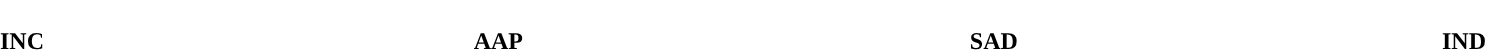<table style="width:100%; text-align:center;">
<tr style="color:white;">
<td style="background:"><strong>7</strong></td>
<td style="background:"><strong>3</strong></td>
<td style="background:"><strong>1</strong></td>
<td style="background:"><span><strong>2</strong></span></td>
</tr>
<tr>
<td><span><strong>INC</strong></span></td>
<td><span><strong>AAP</strong></span></td>
<td><span><strong>SAD</strong></span></td>
<td><span><strong>IND</strong></span></td>
</tr>
</table>
